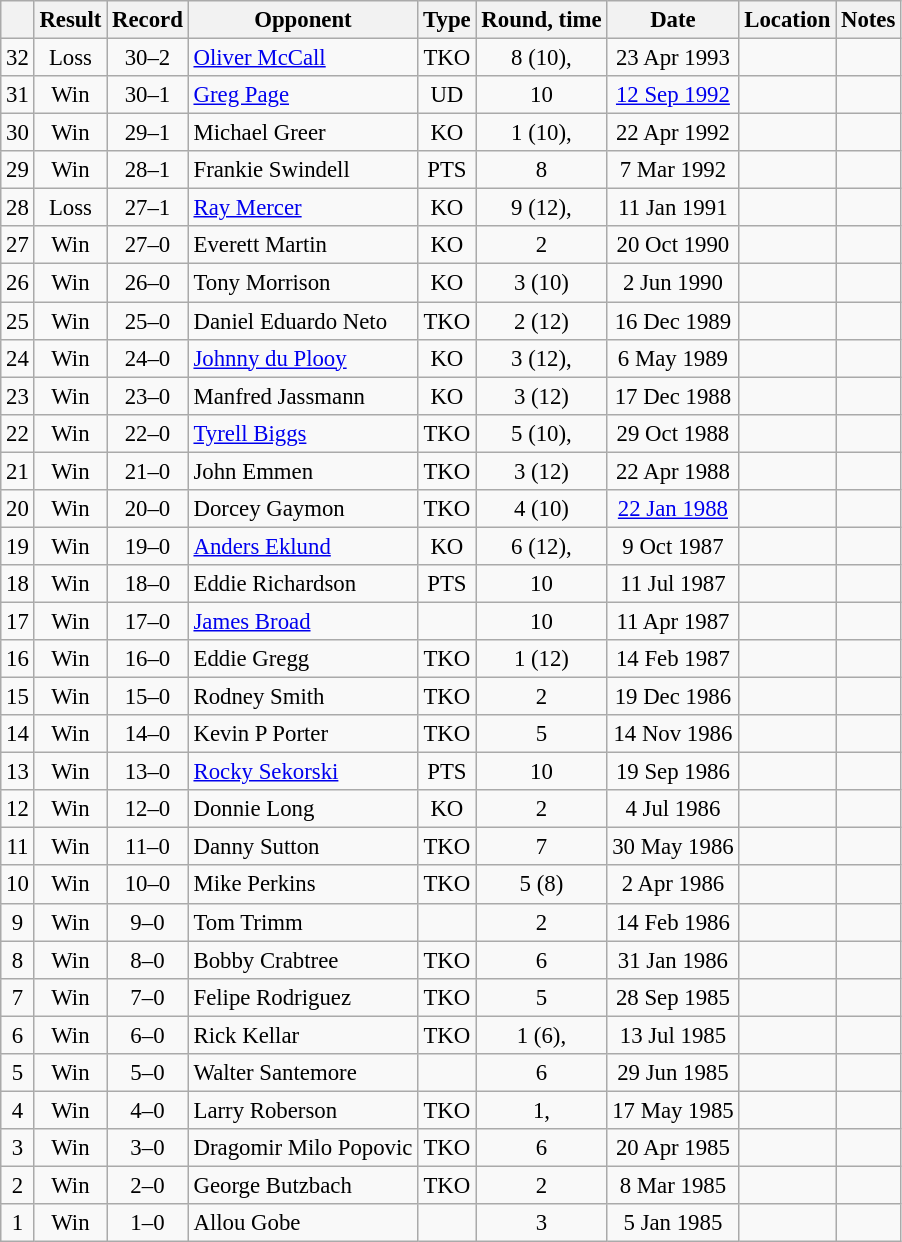<table class="wikitable" style="text-align:center; font-size:95%">
<tr>
<th></th>
<th>Result</th>
<th>Record</th>
<th>Opponent</th>
<th>Type</th>
<th>Round, time</th>
<th>Date</th>
<th>Location</th>
<th>Notes</th>
</tr>
<tr>
<td>32</td>
<td>Loss</td>
<td>30–2</td>
<td style="text-align:left;"> <a href='#'>Oliver McCall</a></td>
<td>TKO</td>
<td>8 (10), </td>
<td>23 Apr 1993</td>
<td style="text-align:left;"> </td>
<td></td>
</tr>
<tr>
<td>31</td>
<td>Win</td>
<td>30–1</td>
<td style="text-align:left;"> <a href='#'>Greg Page</a></td>
<td>UD</td>
<td>10</td>
<td><a href='#'>12 Sep 1992</a></td>
<td style="text-align:left;"> </td>
<td></td>
</tr>
<tr>
<td>30</td>
<td>Win</td>
<td>29–1</td>
<td style="text-align:left;"> Michael Greer</td>
<td>KO</td>
<td>1 (10), </td>
<td>22 Apr 1992</td>
<td style="text-align:left;"> </td>
<td></td>
</tr>
<tr>
<td>29</td>
<td>Win</td>
<td>28–1</td>
<td style="text-align:left;"> Frankie Swindell</td>
<td>PTS</td>
<td>8</td>
<td>7 Mar 1992</td>
<td style="text-align:left;"> </td>
<td></td>
</tr>
<tr>
<td>28</td>
<td>Loss</td>
<td>27–1</td>
<td style="text-align:left;"> <a href='#'>Ray Mercer</a></td>
<td>KO</td>
<td>9 (12), </td>
<td>11 Jan 1991</td>
<td style="text-align:left;"> </td>
<td style="text-align:left;"></td>
</tr>
<tr>
<td>27</td>
<td>Win</td>
<td>27–0</td>
<td style="text-align:left;"> Everett Martin</td>
<td>KO</td>
<td>2</td>
<td>20 Oct 1990</td>
<td style="text-align:left;"> </td>
<td></td>
</tr>
<tr>
<td>26</td>
<td>Win</td>
<td>26–0</td>
<td style="text-align:left;"> Tony Morrison</td>
<td>KO</td>
<td>3 (10)</td>
<td>2 Jun 1990</td>
<td style="text-align:left;"> </td>
<td></td>
</tr>
<tr>
<td>25</td>
<td>Win</td>
<td>25–0</td>
<td style="text-align:left;"> Daniel Eduardo Neto</td>
<td>TKO</td>
<td>2 (12)</td>
<td>16 Dec 1989</td>
<td style="text-align:left;"> </td>
<td style="text-align:left;"></td>
</tr>
<tr>
<td>24</td>
<td>Win</td>
<td>24–0</td>
<td style="text-align:left;"> <a href='#'>Johnny du Plooy</a></td>
<td>KO</td>
<td>3 (12), </td>
<td>6 May 1989</td>
<td style="text-align:left;"> </td>
<td style="text-align:left;"></td>
</tr>
<tr>
<td>23</td>
<td>Win</td>
<td>23–0</td>
<td style="text-align:left;"> Manfred Jassmann</td>
<td>KO</td>
<td>3 (12)</td>
<td>17 Dec 1988</td>
<td style="text-align:left;"> </td>
<td style="text-align:left;"></td>
</tr>
<tr>
<td>22</td>
<td>Win</td>
<td>22–0</td>
<td style="text-align:left;"> <a href='#'>Tyrell Biggs</a></td>
<td>TKO</td>
<td>5 (10), </td>
<td>29 Oct 1988</td>
<td style="text-align:left;"> </td>
<td></td>
</tr>
<tr>
<td>21</td>
<td>Win</td>
<td>21–0</td>
<td style="text-align:left;"> John Emmen</td>
<td>TKO</td>
<td>3 (12)</td>
<td>22 Apr 1988</td>
<td style="text-align:left;"> </td>
<td style="text-align:left;"></td>
</tr>
<tr>
<td>20</td>
<td>Win</td>
<td>20–0</td>
<td style="text-align:left;"> Dorcey Gaymon</td>
<td>TKO</td>
<td>4 (10)</td>
<td><a href='#'>22 Jan 1988</a></td>
<td style="text-align:left;"> </td>
<td></td>
</tr>
<tr>
<td>19</td>
<td>Win</td>
<td>19–0</td>
<td style="text-align:left;"> <a href='#'>Anders Eklund</a></td>
<td>KO</td>
<td>6 (12), </td>
<td>9 Oct 1987</td>
<td style="text-align:left;"> </td>
<td style="text-align:left;"></td>
</tr>
<tr>
<td>18</td>
<td>Win</td>
<td>18–0</td>
<td style="text-align:left;"> Eddie Richardson</td>
<td>PTS</td>
<td>10</td>
<td>11 Jul 1987</td>
<td style="text-align:left;"> </td>
<td></td>
</tr>
<tr>
<td>17</td>
<td>Win</td>
<td>17–0</td>
<td style="text-align:left;"> <a href='#'>James Broad</a></td>
<td></td>
<td>10</td>
<td>11 Apr 1987</td>
<td style="text-align:left;"> </td>
<td></td>
</tr>
<tr>
<td>16</td>
<td>Win</td>
<td>16–0</td>
<td style="text-align:left;"> Eddie Gregg</td>
<td>TKO</td>
<td>1 (12)</td>
<td>14 Feb 1987</td>
<td style="text-align:left;"> </td>
<td style="text-align:left;"></td>
</tr>
<tr>
<td>15</td>
<td>Win</td>
<td>15–0</td>
<td style="text-align:left;"> Rodney Smith</td>
<td>TKO</td>
<td>2</td>
<td>19 Dec 1986</td>
<td style="text-align:left;"> </td>
<td></td>
</tr>
<tr>
<td>14</td>
<td>Win</td>
<td>14–0</td>
<td style="text-align:left;"> Kevin P Porter</td>
<td>TKO</td>
<td>5</td>
<td>14 Nov 1986</td>
<td style="text-align:left;"> </td>
<td></td>
</tr>
<tr>
<td>13</td>
<td>Win</td>
<td>13–0</td>
<td style="text-align:left;"> <a href='#'>Rocky Sekorski</a></td>
<td>PTS</td>
<td>10</td>
<td>19 Sep 1986</td>
<td style="text-align:left;"> </td>
<td></td>
</tr>
<tr>
<td>12</td>
<td>Win</td>
<td>12–0</td>
<td style="text-align:left;"> Donnie Long</td>
<td>KO</td>
<td>2</td>
<td>4 Jul 1986</td>
<td style="text-align:left;"> </td>
<td></td>
</tr>
<tr>
<td>11</td>
<td>Win</td>
<td>11–0</td>
<td style="text-align:left;"> Danny Sutton</td>
<td>TKO</td>
<td>7</td>
<td>30 May 1986</td>
<td style="text-align:left;"> </td>
<td></td>
</tr>
<tr>
<td>10</td>
<td>Win</td>
<td>10–0</td>
<td style="text-align:left;"> Mike Perkins</td>
<td>TKO</td>
<td>5 (8)</td>
<td>2 Apr 1986</td>
<td style="text-align:left;"> </td>
<td></td>
</tr>
<tr>
<td>9</td>
<td>Win</td>
<td>9–0</td>
<td style="text-align:left;"> Tom Trimm</td>
<td></td>
<td>2</td>
<td>14 Feb 1986</td>
<td style="text-align:left;"> </td>
<td></td>
</tr>
<tr>
<td>8</td>
<td>Win</td>
<td>8–0</td>
<td style="text-align:left;"> Bobby Crabtree</td>
<td>TKO</td>
<td>6</td>
<td>31 Jan 1986</td>
<td style="text-align:left;"> </td>
<td></td>
</tr>
<tr>
<td>7</td>
<td>Win</td>
<td>7–0</td>
<td style="text-align:left;"> Felipe Rodriguez</td>
<td>TKO</td>
<td>5</td>
<td>28 Sep 1985</td>
<td style="text-align:left;"> </td>
<td></td>
</tr>
<tr>
<td>6</td>
<td>Win</td>
<td>6–0</td>
<td style="text-align:left;"> Rick Kellar</td>
<td>TKO</td>
<td>1 (6), </td>
<td>13 Jul 1985</td>
<td style="text-align:left;"> </td>
<td></td>
</tr>
<tr>
<td>5</td>
<td>Win</td>
<td>5–0</td>
<td style="text-align:left;"> Walter Santemore</td>
<td></td>
<td>6</td>
<td>29 Jun 1985</td>
<td style="text-align:left;"> </td>
<td></td>
</tr>
<tr>
<td>4</td>
<td>Win</td>
<td>4–0</td>
<td style="text-align:left;"> Larry Roberson</td>
<td>TKO</td>
<td>1, </td>
<td>17 May 1985</td>
<td style="text-align:left;"> </td>
<td></td>
</tr>
<tr>
<td>3</td>
<td>Win</td>
<td>3–0</td>
<td style="text-align:left;"> Dragomir Milo Popovic</td>
<td>TKO</td>
<td>6</td>
<td>20 Apr 1985</td>
<td style="text-align:left;"> </td>
<td></td>
</tr>
<tr>
<td>2</td>
<td>Win</td>
<td>2–0</td>
<td style="text-align:left;"> George Butzbach</td>
<td>TKO</td>
<td>2</td>
<td>8 Mar 1985</td>
<td style="text-align:left;"> </td>
<td></td>
</tr>
<tr>
<td>1</td>
<td>Win</td>
<td>1–0</td>
<td style="text-align:left;"> Allou Gobe</td>
<td></td>
<td>3</td>
<td>5 Jan 1985</td>
<td style="text-align:left;"> </td>
<td></td>
</tr>
</table>
